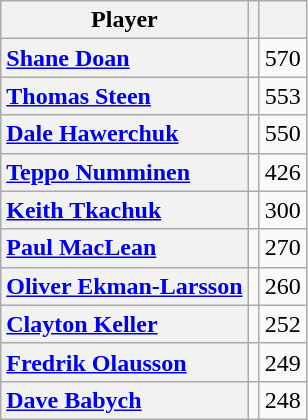<table class="wikitable plainrowheaders" style="text-align:center; float:left; margin-right:1em;">
<tr>
<th scope="col">Player</th>
<th scope="col"></th>
<th scope="col"></th>
</tr>
<tr>
<th scope="row" style="text-align:left;"><a href='#'>Shane Doan</a></th>
<td></td>
<td>570</td>
</tr>
<tr>
<th scope="row" style="text-align:left;"><a href='#'>Thomas Steen</a></th>
<td></td>
<td>553</td>
</tr>
<tr>
<th scope="row" style="text-align:left;"><a href='#'>Dale Hawerchuk</a></th>
<td></td>
<td>550</td>
</tr>
<tr>
<th scope="row" style="text-align:left;"><a href='#'>Teppo Numminen</a></th>
<td></td>
<td>426</td>
</tr>
<tr>
<th scope="row" style="text-align:left;"><a href='#'>Keith Tkachuk</a></th>
<td></td>
<td>300</td>
</tr>
<tr>
<th scope="row" style="text-align:left;"><a href='#'>Paul MacLean</a></th>
<td></td>
<td>270</td>
</tr>
<tr>
<th scope="row" style="text-align:left;"><a href='#'>Oliver Ekman-Larsson</a></th>
<td></td>
<td>260</td>
</tr>
<tr>
<th scope="row" style="text-align:left;"><a href='#'>Clayton Keller</a></th>
<td></td>
<td>252</td>
</tr>
<tr>
<th scope="row" style="text-align:left;"><a href='#'>Fredrik Olausson</a></th>
<td></td>
<td>249</td>
</tr>
<tr>
<th scope="row" style="text-align:left;"><a href='#'>Dave Babych</a></th>
<td></td>
<td>248</td>
</tr>
</table>
